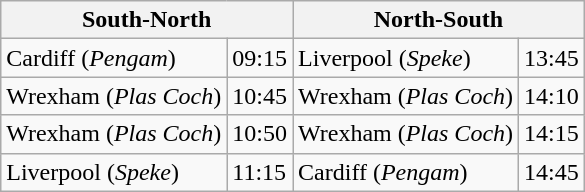<table class="wikitable">
<tr>
<th colspan="2">South-North</th>
<th colspan="2">North-South</th>
</tr>
<tr>
<td>Cardiff (<em>Pengam</em>)</td>
<td>09:15</td>
<td>Liverpool (<em>Speke</em>)</td>
<td>13:45</td>
</tr>
<tr>
<td>Wrexham (<em>Plas Coch</em>)</td>
<td>10:45</td>
<td>Wrexham (<em>Plas Coch</em>)</td>
<td>14:10</td>
</tr>
<tr>
<td>Wrexham (<em>Plas Coch</em>)</td>
<td>10:50</td>
<td>Wrexham (<em>Plas Coch</em>)</td>
<td>14:15</td>
</tr>
<tr>
<td>Liverpool (<em>Speke</em>)</td>
<td>11:15</td>
<td>Cardiff (<em>Pengam</em>)</td>
<td>14:45</td>
</tr>
</table>
